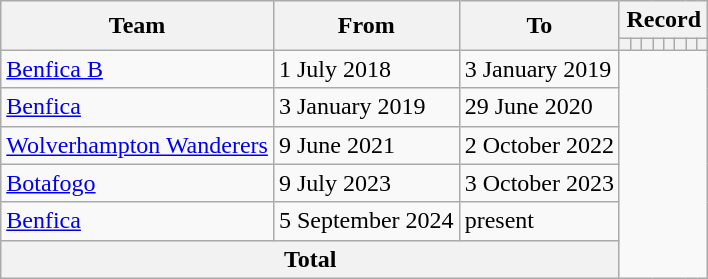<table class=wikitable style=text-align:center>
<tr>
<th rowspan=2>Team</th>
<th rowspan=2>From</th>
<th rowspan=2>To</th>
<th colspan=8>Record</th>
</tr>
<tr>
<th></th>
<th></th>
<th></th>
<th></th>
<th></th>
<th></th>
<th></th>
<th></th>
</tr>
<tr>
<td align=left><a href='#'>Benfica B</a></td>
<td align=left>1 July 2018</td>
<td align=left>3 January 2019<br></td>
</tr>
<tr>
<td align=left><a href='#'>Benfica</a></td>
<td align=left>3 January 2019</td>
<td align=left>29 June 2020<br></td>
</tr>
<tr>
<td align=left><a href='#'>Wolverhampton Wanderers</a></td>
<td align=left>9 June 2021</td>
<td align=left>2 October 2022<br></td>
</tr>
<tr>
<td align=left><a href='#'>Botafogo</a></td>
<td align=left>9 July 2023</td>
<td align=left>3 October 2023<br></td>
</tr>
<tr>
<td align=left><a href='#'>Benfica</a></td>
<td align=left>5 September 2024</td>
<td align=left>present<br></td>
</tr>
<tr>
<th colspan="3">Total<br></th>
</tr>
</table>
